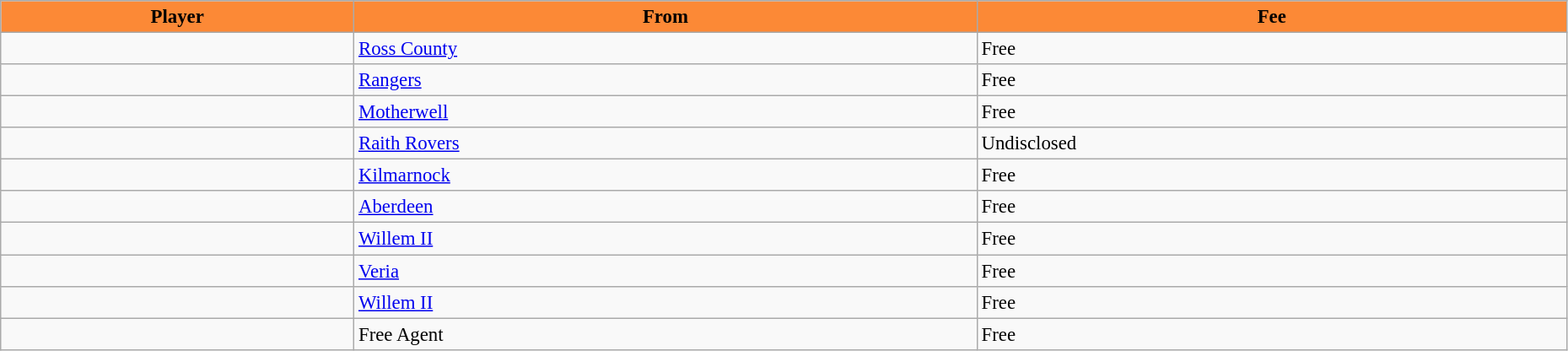<table class="wikitable" style="text-align:left; font-size:95%;width:98%;">
<tr>
<th style="background:#FC8936; color:black;">Player</th>
<th style="background:#FC8936; color:black;">From</th>
<th style="background:#FC8936; color:black;">Fee</th>
</tr>
<tr>
<td> </td>
<td> <a href='#'>Ross County</a></td>
<td>Free</td>
</tr>
<tr>
<td> </td>
<td> <a href='#'>Rangers</a></td>
<td>Free</td>
</tr>
<tr>
<td> </td>
<td> <a href='#'>Motherwell</a></td>
<td>Free</td>
</tr>
<tr>
<td> </td>
<td> <a href='#'>Raith Rovers</a></td>
<td>Undisclosed</td>
</tr>
<tr>
<td> </td>
<td> <a href='#'>Kilmarnock</a></td>
<td>Free</td>
</tr>
<tr>
<td> </td>
<td> <a href='#'>Aberdeen</a></td>
<td>Free</td>
</tr>
<tr>
<td> </td>
<td> <a href='#'>Willem II</a></td>
<td>Free</td>
</tr>
<tr>
<td> </td>
<td> <a href='#'>Veria</a></td>
<td>Free</td>
</tr>
<tr>
<td> </td>
<td> <a href='#'>Willem II</a></td>
<td>Free</td>
</tr>
<tr>
<td> </td>
<td>Free Agent</td>
<td>Free</td>
</tr>
</table>
